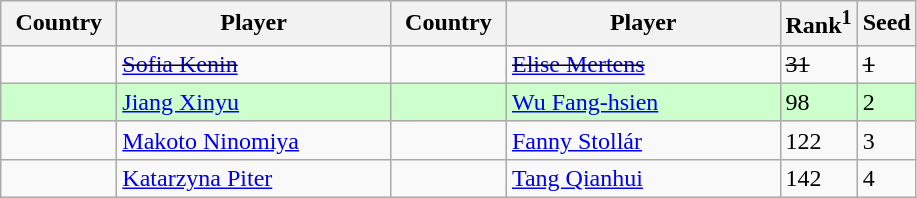<table class="sortable wikitable">
<tr>
<th width="70">Country</th>
<th width="175">Player</th>
<th width="70">Country</th>
<th width="175">Player</th>
<th>Rank<sup>1</sup></th>
<th>Seed</th>
</tr>
<tr>
<td><s></s></td>
<td><s><a href='#'>Sofia Kenin</a></s></td>
<td><s></s></td>
<td><s><a href='#'>Elise Mertens</a></s></td>
<td><s>31</s></td>
<td><s>1</s></td>
</tr>
<tr style="background:#cfc;">
<td></td>
<td><a href='#'>Jiang Xinyu</a></td>
<td></td>
<td><a href='#'>Wu Fang-hsien</a></td>
<td>98</td>
<td>2</td>
</tr>
<tr>
<td></td>
<td><a href='#'>Makoto Ninomiya</a></td>
<td></td>
<td><a href='#'>Fanny Stollár</a></td>
<td>122</td>
<td>3</td>
</tr>
<tr>
<td></td>
<td><a href='#'>Katarzyna Piter</a></td>
<td></td>
<td><a href='#'>Tang Qianhui</a></td>
<td>142</td>
<td>4</td>
</tr>
</table>
